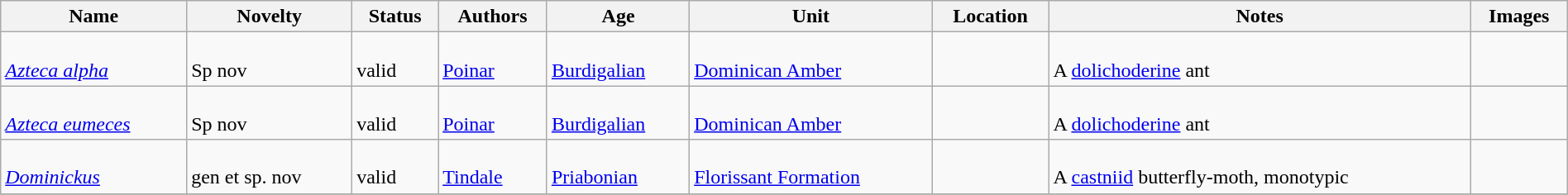<table class="wikitable sortable" align="center" width="100%">
<tr>
<th>Name</th>
<th>Novelty</th>
<th>Status</th>
<th>Authors</th>
<th>Age</th>
<th>Unit</th>
<th>Location</th>
<th>Notes</th>
<th>Images</th>
</tr>
<tr>
<td><br><em><a href='#'>Azteca alpha</a></em></td>
<td><br>Sp nov</td>
<td><br>valid</td>
<td><br><a href='#'>Poinar</a></td>
<td><br><a href='#'>Burdigalian</a></td>
<td><br><a href='#'>Dominican Amber</a></td>
<td><br></td>
<td><br>A <a href='#'>dolichoderine</a> ant</td>
<td><br></td>
</tr>
<tr>
<td><br><em><a href='#'>Azteca eumeces</a></em></td>
<td><br>Sp nov</td>
<td><br>valid</td>
<td><br><a href='#'>Poinar</a></td>
<td><br><a href='#'>Burdigalian</a></td>
<td><br><a href='#'>Dominican Amber</a></td>
<td><br></td>
<td><br>A <a href='#'>dolichoderine</a> ant</td>
<td></td>
</tr>
<tr>
<td><br><em><a href='#'>Dominickus</a></em></td>
<td><br>gen et sp. nov</td>
<td><br>valid</td>
<td><br><a href='#'>Tindale</a></td>
<td><br><a href='#'>Priabonian</a></td>
<td><br><a href='#'>Florissant Formation</a></td>
<td><br></td>
<td><br>A <a href='#'>castniid</a> butterfly-moth, monotypic</td>
<td></td>
</tr>
<tr>
</tr>
</table>
